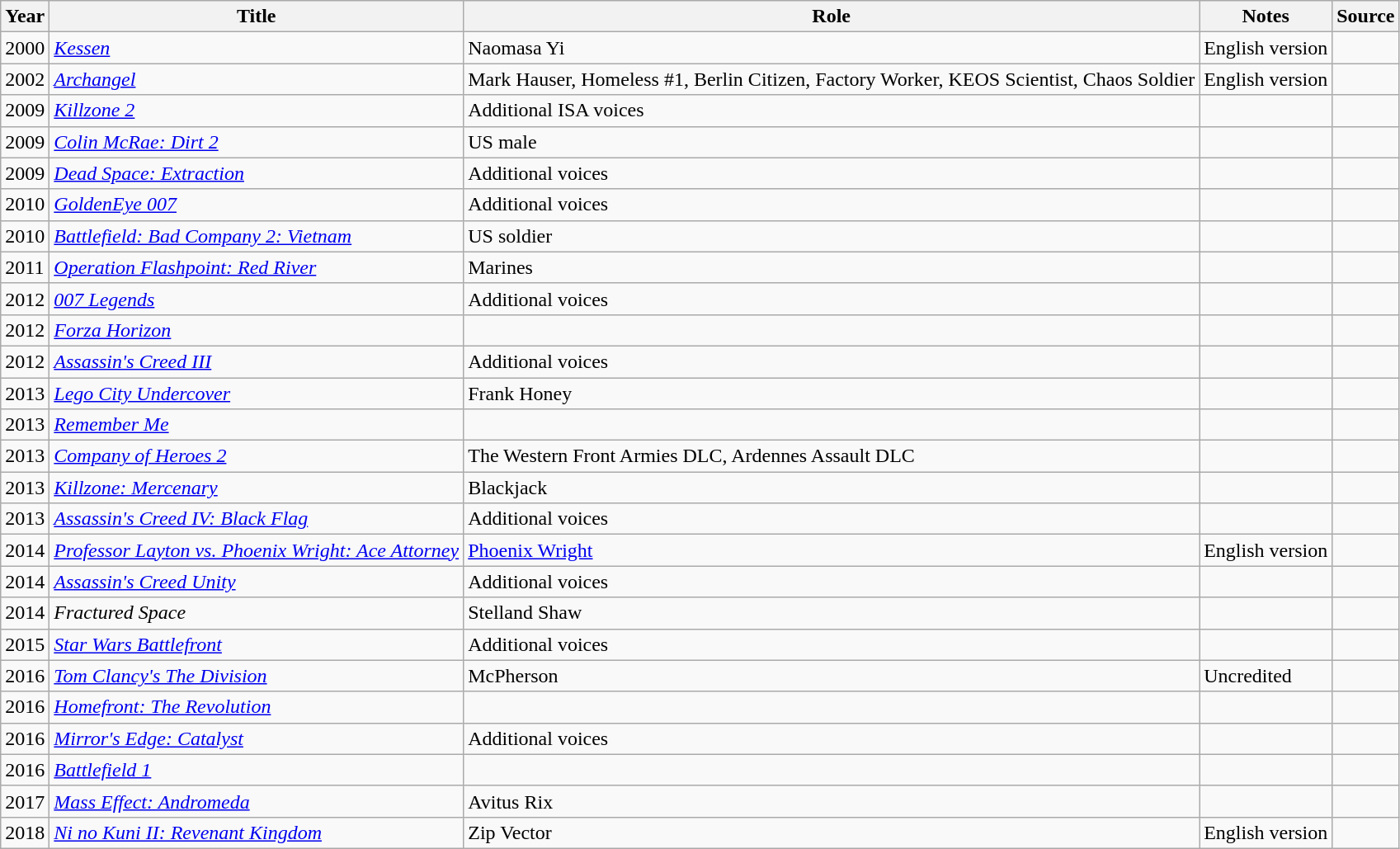<table class="wikitable sortable">
<tr>
<th>Year</th>
<th>Title</th>
<th>Role</th>
<th class="unsortable">Notes</th>
<th class="unsortable">Source</th>
</tr>
<tr>
<td>2000</td>
<td><em><a href='#'>Kessen</a></em></td>
<td>Naomasa Yi</td>
<td>English version</td>
<td></td>
</tr>
<tr>
<td>2002</td>
<td><em><a href='#'>Archangel</a></em></td>
<td>Mark Hauser, Homeless #1, Berlin Citizen, Factory Worker, KEOS Scientist, Chaos Soldier</td>
<td>English version</td>
<td></td>
</tr>
<tr>
<td>2009</td>
<td><em><a href='#'>Killzone 2</a></em></td>
<td>Additional ISA voices</td>
<td></td>
<td></td>
</tr>
<tr>
<td>2009</td>
<td><em><a href='#'>Colin McRae: Dirt 2</a></em></td>
<td>US male</td>
<td></td>
<td></td>
</tr>
<tr>
<td>2009</td>
<td><em><a href='#'>Dead Space: Extraction</a></em></td>
<td>Additional voices</td>
<td></td>
<td></td>
</tr>
<tr>
<td>2010</td>
<td><em><a href='#'>GoldenEye 007</a></em></td>
<td>Additional voices</td>
<td></td>
<td></td>
</tr>
<tr>
<td>2010</td>
<td><em><a href='#'>Battlefield: Bad Company 2: Vietnam</a></em></td>
<td>US soldier</td>
<td></td>
<td></td>
</tr>
<tr>
<td>2011</td>
<td><em><a href='#'>Operation Flashpoint: Red River</a></em></td>
<td>Marines</td>
<td></td>
<td></td>
</tr>
<tr>
<td>2012</td>
<td><em><a href='#'>007 Legends</a></em></td>
<td>Additional voices</td>
<td></td>
<td></td>
</tr>
<tr>
<td>2012</td>
<td><em><a href='#'>Forza Horizon</a></em></td>
<td></td>
<td></td>
<td></td>
</tr>
<tr>
<td>2012</td>
<td><em><a href='#'>Assassin's Creed III</a></em></td>
<td>Additional voices</td>
<td></td>
<td></td>
</tr>
<tr>
<td>2013</td>
<td><em><a href='#'>Lego City Undercover</a></em></td>
<td>Frank Honey</td>
<td></td>
<td></td>
</tr>
<tr>
<td>2013</td>
<td><em><a href='#'>Remember Me</a></em></td>
<td></td>
<td></td>
<td></td>
</tr>
<tr>
<td>2013</td>
<td><em><a href='#'>Company of Heroes 2</a></em></td>
<td>The Western Front Armies DLC, Ardennes Assault DLC</td>
<td></td>
<td></td>
</tr>
<tr>
<td>2013</td>
<td><em><a href='#'>Killzone: Mercenary</a></em></td>
<td>Blackjack</td>
<td></td>
<td></td>
</tr>
<tr>
<td>2013</td>
<td><em><a href='#'>Assassin's Creed IV: Black Flag</a></em></td>
<td>Additional voices</td>
<td></td>
<td></td>
</tr>
<tr>
<td>2014</td>
<td><em><a href='#'>Professor Layton vs. Phoenix Wright: Ace Attorney</a></em></td>
<td><a href='#'>Phoenix Wright</a></td>
<td>English version</td>
<td></td>
</tr>
<tr>
<td>2014</td>
<td><em><a href='#'>Assassin's Creed Unity</a></em></td>
<td>Additional voices</td>
<td></td>
<td></td>
</tr>
<tr>
<td>2014</td>
<td><em>Fractured Space</em></td>
<td>Stelland Shaw</td>
<td></td>
<td></td>
</tr>
<tr>
<td>2015</td>
<td><em><a href='#'>Star Wars Battlefront</a></em></td>
<td>Additional voices</td>
<td></td>
<td></td>
</tr>
<tr>
<td>2016</td>
<td><em><a href='#'>Tom Clancy's The Division</a></em></td>
<td>McPherson</td>
<td>Uncredited</td>
<td></td>
</tr>
<tr>
<td>2016</td>
<td><em><a href='#'>Homefront: The Revolution</a></em></td>
<td></td>
<td></td>
<td></td>
</tr>
<tr>
<td>2016</td>
<td><em><a href='#'>Mirror's Edge: Catalyst</a></em></td>
<td>Additional voices</td>
<td></td>
<td></td>
</tr>
<tr>
<td>2016</td>
<td><em><a href='#'>Battlefield 1</a></em></td>
<td></td>
<td></td>
<td></td>
</tr>
<tr>
<td>2017</td>
<td><em><a href='#'>Mass Effect: Andromeda</a></em></td>
<td>Avitus Rix</td>
<td></td>
<td></td>
</tr>
<tr>
<td>2018</td>
<td><em><a href='#'>Ni no Kuni II: Revenant Kingdom</a></em></td>
<td>Zip Vector</td>
<td>English version</td>
<td></td>
</tr>
</table>
